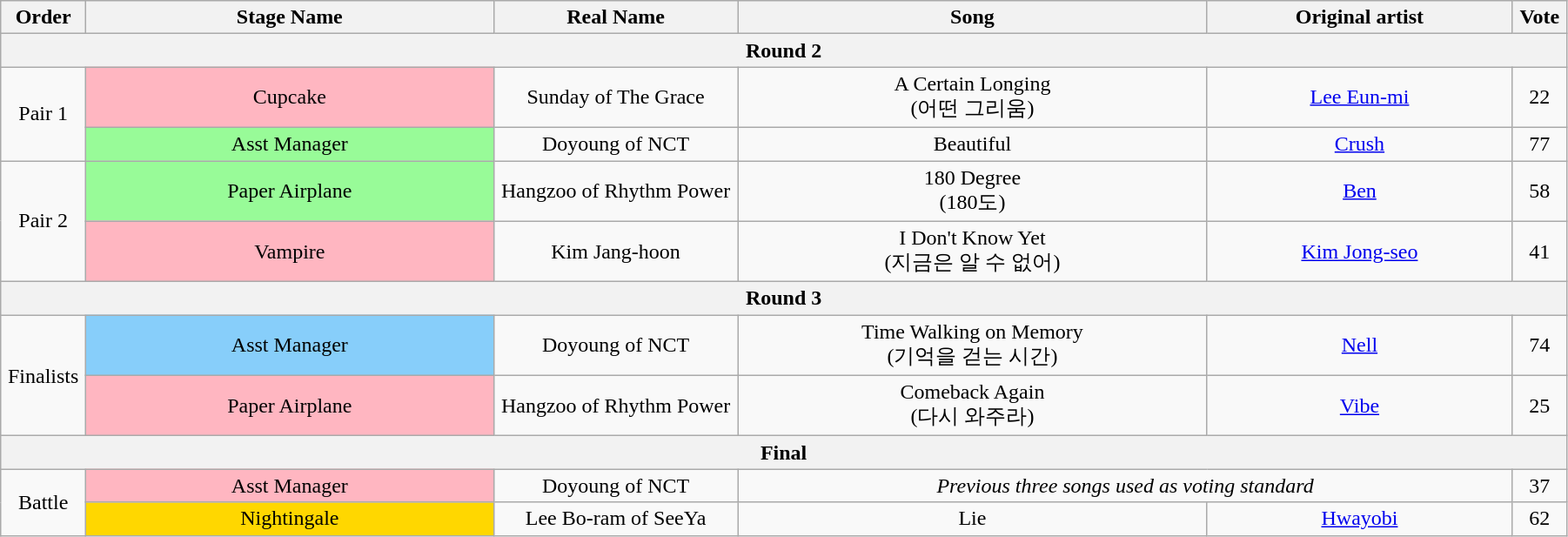<table class="wikitable" style="text-align:center; width:95%;">
<tr>
<th style="width:1%;">Order</th>
<th style="width:20%;">Stage Name</th>
<th style="width:12%;">Real Name</th>
<th style="width:23%;">Song</th>
<th style="width:15%;">Original artist</th>
<th style="width:1%;">Vote</th>
</tr>
<tr>
<th colspan=6>Round 2</th>
</tr>
<tr>
<td rowspan=2>Pair 1</td>
<td bgcolor="lightpink">Cupcake</td>
<td>Sunday of The Grace</td>
<td>A Certain Longing<br>(어떤 그리움)</td>
<td><a href='#'>Lee Eun-mi</a></td>
<td>22</td>
</tr>
<tr>
<td bgcolor="palegreen">Asst Manager</td>
<td>Doyoung of NCT</td>
<td>Beautiful</td>
<td><a href='#'>Crush</a></td>
<td>77</td>
</tr>
<tr>
<td rowspan=2>Pair 2</td>
<td bgcolor="palegreen">Paper Airplane</td>
<td>Hangzoo of Rhythm Power</td>
<td>180 Degree<br>(180도)</td>
<td><a href='#'>Ben</a></td>
<td>58</td>
</tr>
<tr>
<td bgcolor="lightpink">Vampire</td>
<td>Kim Jang-hoon</td>
<td>I Don't Know Yet<br>(지금은 알 수 없어)</td>
<td><a href='#'>Kim Jong-seo</a></td>
<td>41</td>
</tr>
<tr>
<th colspan=6>Round 3</th>
</tr>
<tr>
<td rowspan=2>Finalists</td>
<td bgcolor="lightskyblue">Asst Manager</td>
<td>Doyoung of NCT</td>
<td>Time Walking on Memory<br>(기억을 걷는 시간)</td>
<td><a href='#'>Nell</a></td>
<td>74</td>
</tr>
<tr>
<td bgcolor="lightpink">Paper Airplane</td>
<td>Hangzoo of Rhythm Power</td>
<td>Comeback Again<br>(다시 와주라)</td>
<td><a href='#'>Vibe</a></td>
<td>25</td>
</tr>
<tr>
<th colspan=6>Final</th>
</tr>
<tr>
<td rowspan=2>Battle</td>
<td bgcolor="lightpink">Asst Manager</td>
<td>Doyoung of NCT</td>
<td colspan=2><em>Previous three songs used as voting standard</em></td>
<td>37</td>
</tr>
<tr>
<td bgcolor="gold">Nightingale</td>
<td>Lee Bo-ram of SeeYa</td>
<td>Lie</td>
<td><a href='#'>Hwayobi</a></td>
<td>62</td>
</tr>
</table>
